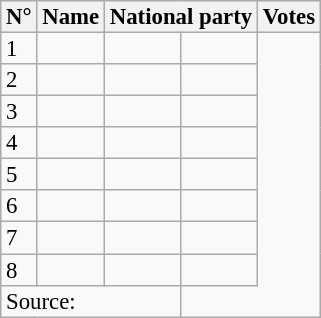<table class="wikitable sortable" style="font-size:95%;line-height:14px;">
<tr>
<th>N°</th>
<th>Name</th>
<th colspan="2">National party</th>
<th>Votes</th>
</tr>
<tr>
<td>1</td>
<td><em></em></td>
<td></td>
<td></td>
</tr>
<tr>
<td>2</td>
<td></td>
<td></td>
<td></td>
</tr>
<tr>
<td>3</td>
<td></td>
<td></td>
<td></td>
</tr>
<tr>
<td>4</td>
<td></td>
<td></td>
<td></td>
</tr>
<tr>
<td>5</td>
<td></td>
<td></td>
<td></td>
</tr>
<tr>
<td>6</td>
<td></td>
<td></td>
<td></td>
</tr>
<tr>
<td>7</td>
<td></td>
<td></td>
<td></td>
</tr>
<tr>
<td>8</td>
<td></td>
<td></td>
<td></td>
</tr>
<tr>
<td colspan="3">Source: </td>
</tr>
</table>
